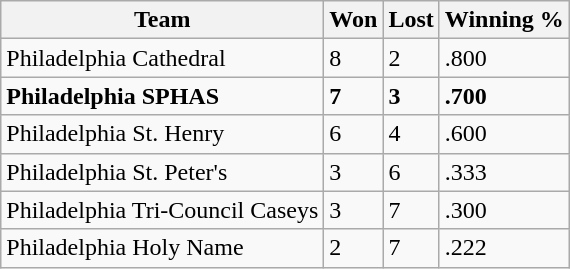<table class="wikitable">
<tr>
<th>Team</th>
<th>Won</th>
<th>Lost</th>
<th>Winning %</th>
</tr>
<tr>
<td>Philadelphia Cathedral</td>
<td>8</td>
<td>2</td>
<td>.800</td>
</tr>
<tr>
<td><strong>Philadelphia SPHAS</strong></td>
<td><strong>7</strong></td>
<td><strong>3</strong></td>
<td><strong>.700</strong></td>
</tr>
<tr>
<td>Philadelphia St. Henry</td>
<td>6</td>
<td>4</td>
<td>.600</td>
</tr>
<tr>
<td>Philadelphia St. Peter's</td>
<td>3</td>
<td>6</td>
<td>.333</td>
</tr>
<tr>
<td>Philadelphia Tri-Council Caseys</td>
<td>3</td>
<td>7</td>
<td>.300</td>
</tr>
<tr>
<td>Philadelphia Holy Name</td>
<td>2</td>
<td>7</td>
<td>.222</td>
</tr>
</table>
